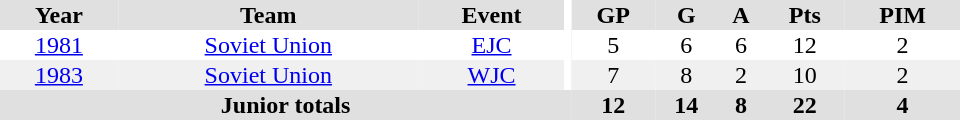<table border="0" cellpadding="1" cellspacing="0" ID="Table3" style="text-align:center; width:40em">
<tr bgcolor="#e0e0e0">
<th>Year</th>
<th>Team</th>
<th>Event</th>
<th rowspan="102" bgcolor="#ffffff"></th>
<th>GP</th>
<th>G</th>
<th>A</th>
<th>Pts</th>
<th>PIM</th>
</tr>
<tr>
<td><a href='#'>1981</a></td>
<td><a href='#'>Soviet Union</a></td>
<td><a href='#'>EJC</a></td>
<td>5</td>
<td>6</td>
<td>6</td>
<td>12</td>
<td>2</td>
</tr>
<tr bgcolor="#f0f0f0">
<td><a href='#'>1983</a></td>
<td><a href='#'>Soviet Union</a></td>
<td><a href='#'>WJC</a></td>
<td>7</td>
<td>8</td>
<td>2</td>
<td>10</td>
<td>2</td>
</tr>
<tr bgcolor="#e0e0e0">
<th colspan="4">Junior totals</th>
<th>12</th>
<th>14</th>
<th>8</th>
<th>22</th>
<th>4</th>
</tr>
</table>
